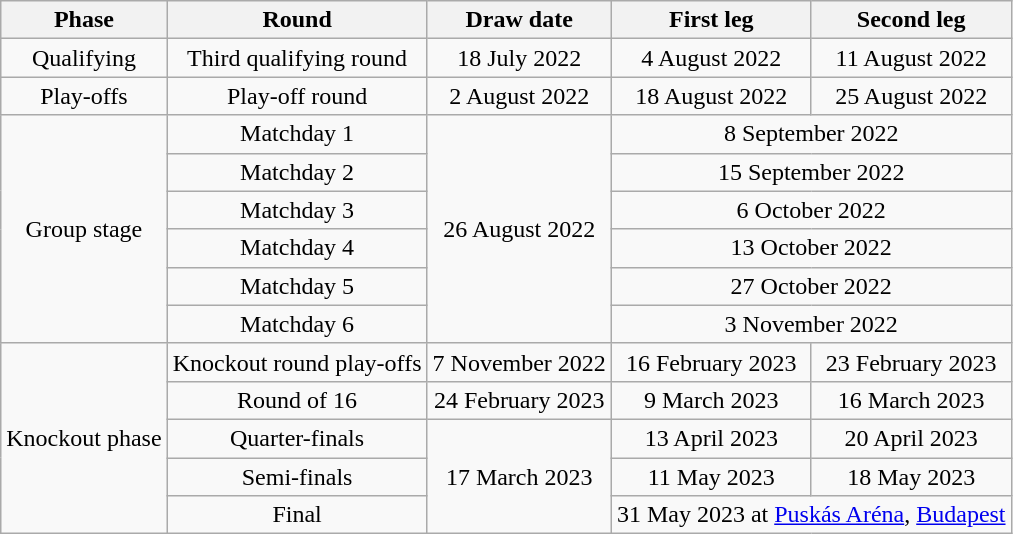<table class="wikitable" style="text-align:center">
<tr>
<th>Phase</th>
<th>Round</th>
<th>Draw date</th>
<th>First leg</th>
<th>Second leg</th>
</tr>
<tr>
<td>Qualifying</td>
<td>Third qualifying round</td>
<td>18 July 2022</td>
<td>4 August 2022</td>
<td>11 August 2022</td>
</tr>
<tr>
<td>Play-offs</td>
<td>Play-off round</td>
<td>2 August 2022</td>
<td>18 August 2022</td>
<td>25 August 2022</td>
</tr>
<tr>
<td rowspan="6">Group stage</td>
<td>Matchday 1</td>
<td rowspan="6">26 August 2022</td>
<td colspan="2">8 September 2022</td>
</tr>
<tr>
<td>Matchday 2</td>
<td colspan="2">15 September 2022</td>
</tr>
<tr>
<td>Matchday 3</td>
<td colspan="2">6 October 2022</td>
</tr>
<tr>
<td>Matchday 4</td>
<td colspan="2">13 October 2022</td>
</tr>
<tr>
<td>Matchday 5</td>
<td colspan="2">27 October 2022</td>
</tr>
<tr>
<td>Matchday 6</td>
<td colspan="2">3 November 2022</td>
</tr>
<tr>
<td rowspan="5">Knockout phase</td>
<td>Knockout round play-offs</td>
<td>7 November 2022</td>
<td>16 February 2023</td>
<td>23 February 2023</td>
</tr>
<tr>
<td>Round of 16</td>
<td>24 February 2023</td>
<td>9 March 2023</td>
<td>16 March 2023</td>
</tr>
<tr>
<td>Quarter-finals</td>
<td rowspan="3">17 March 2023</td>
<td>13 April 2023</td>
<td>20 April 2023</td>
</tr>
<tr>
<td>Semi-finals</td>
<td>11 May 2023</td>
<td>18 May 2023</td>
</tr>
<tr>
<td>Final</td>
<td colspan="2">31 May 2023 at <a href='#'>Puskás Aréna</a>, <a href='#'>Budapest</a></td>
</tr>
</table>
